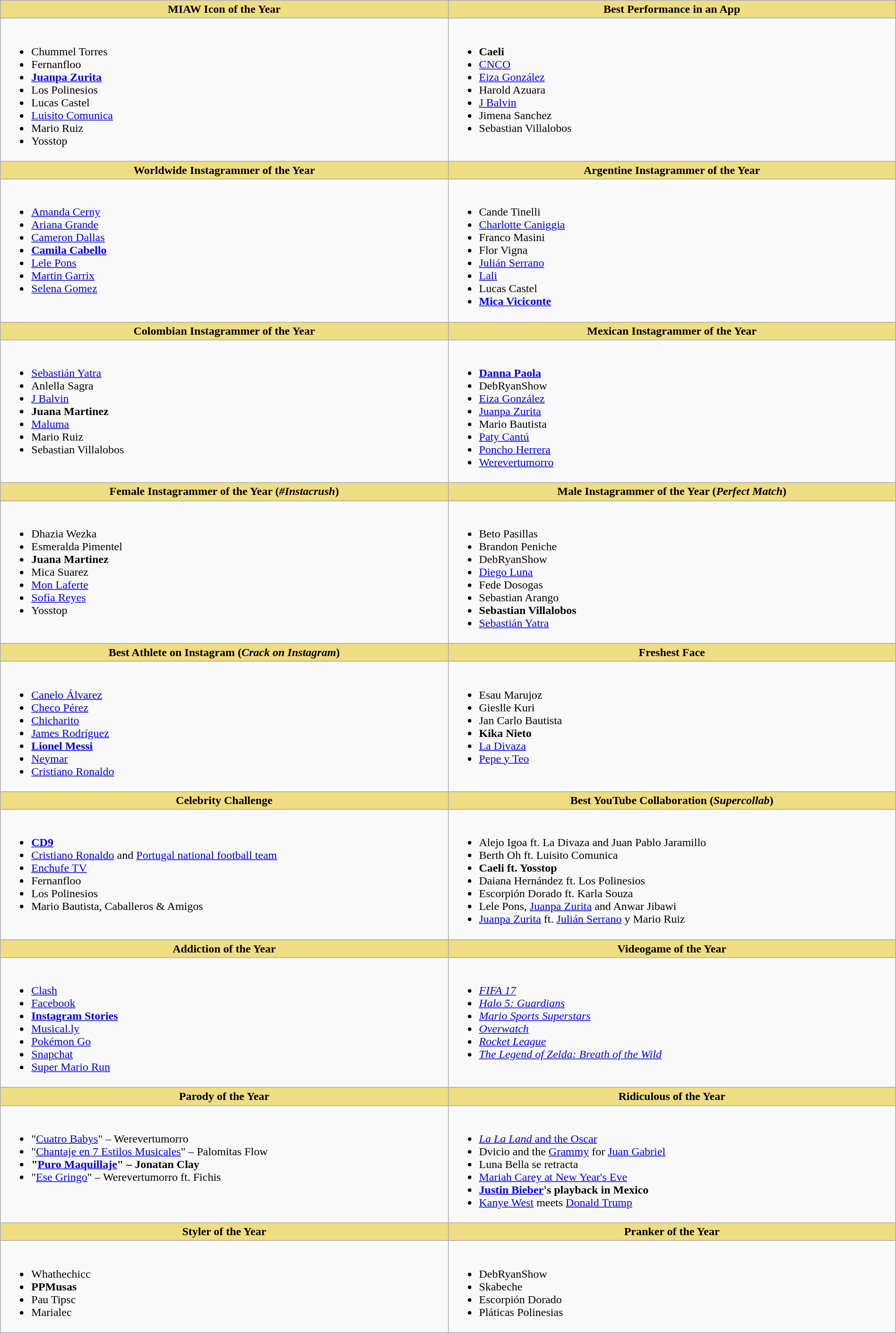<table class="wikitable" style="width:100%;">
<tr>
<th style="background:#EEDD82; width:50%">MIAW Icon of the Year</th>
<th style="background:#EEDD82; width:50%">Best Performance in an App</th>
</tr>
<tr>
<td valign="top"><br><ul><li>Chummel Torres</li><li>Fernanfloo</li><li><strong><a href='#'>Juanpa Zurita</a></strong></li><li>Los Polinesios</li><li>Lucas Castel</li><li><a href='#'>Luisito Comunica</a></li><li>Mario Ruiz</li><li>Yosstop</li></ul></td>
<td valign="top"><br><ul><li><strong>Caeli</strong></li><li><a href='#'>CNCO</a></li><li><a href='#'>Eiza González</a></li><li>Harold Azuara</li><li><a href='#'>J Balvin</a></li><li>Jimena Sanchez</li><li>Sebastian Villalobos</li></ul></td>
</tr>
<tr>
<th style="background:#EEDD82; width:50%">Worldwide Instagrammer of the Year</th>
<th style="background:#EEDD82; width:50%">Argentine Instagrammer of the Year</th>
</tr>
<tr>
<td valign="top"><br><ul><li><a href='#'>Amanda Cerny</a></li><li><a href='#'>Ariana Grande</a></li><li><a href='#'>Cameron Dallas</a></li><li><strong><a href='#'>Camila Cabello</a></strong></li><li><a href='#'>Lele Pons</a></li><li><a href='#'>Martin Garrix</a></li><li><a href='#'>Selena Gomez</a></li></ul></td>
<td valign="top"><br><ul><li>Cande Tinelli</li><li><a href='#'>Charlotte Caniggia</a></li><li>Franco Masini</li><li>Flor Vigna</li><li><a href='#'>Julián Serrano</a></li><li><a href='#'>Lali</a></li><li>Lucas Castel</li><li><strong><a href='#'>Mica Viciconte</a></strong></li></ul></td>
</tr>
<tr>
<th style="background:#EEDD82; width:50%">Colombian Instagrammer of the Year</th>
<th style="background:#EEDD82; width:50%">Mexican Instagrammer of the Year</th>
</tr>
<tr>
<td valign="top"><br><ul><li><a href='#'>Sebastián Yatra</a></li><li>Anlella Sagra</li><li><a href='#'>J Balvin</a></li><li><strong>Juana Martinez</strong></li><li><a href='#'>Maluma</a></li><li>Mario Ruiz</li><li>Sebastian Villalobos</li></ul></td>
<td valign="top"><br><ul><li><strong><a href='#'>Danna Paola</a></strong></li><li>DebRyanShow</li><li><a href='#'>Eiza González</a></li><li><a href='#'>Juanpa Zurita</a></li><li>Mario Bautista</li><li><a href='#'>Paty Cantú</a></li><li><a href='#'>Poncho Herrera</a></li><li><a href='#'>Werevertumorro</a></li></ul></td>
</tr>
<tr>
<th style="background:#EEDD82; width:50%">Female Instagrammer of the Year (<em>#Instacrush</em>)</th>
<th style="background:#EEDD82; width:50%">Male Instagrammer of the Year (<em>Perfect Match</em>)</th>
</tr>
<tr>
<td valign="top"><br><ul><li>Dhazia Wezka</li><li>Esmeralda Pimentel</li><li><strong>Juana Martinez</strong></li><li>Mica Suarez</li><li><a href='#'>Mon Laferte</a></li><li><a href='#'>Sofía Reyes</a></li><li>Yosstop</li></ul></td>
<td valign="top"><br><ul><li>Beto Pasillas</li><li>Brandon Peniche</li><li>DebRyanShow</li><li><a href='#'>Diego Luna</a></li><li>Fede Dosogas</li><li>Sebastian Arango</li><li><strong>Sebastian Villalobos</strong></li><li><a href='#'>Sebastián Yatra</a></li></ul></td>
</tr>
<tr>
<th style="background:#EEDD82; width:50%">Best Athlete on Instagram (<em>Crack on Instagram</em>)</th>
<th style="background:#EEDD82; width:50%">Freshest Face</th>
</tr>
<tr>
<td valign="top"><br><ul><li><a href='#'>Canelo Álvarez</a></li><li><a href='#'>Checo Pérez</a></li><li><a href='#'>Chicharito</a></li><li><a href='#'>James Rodríguez</a></li><li><strong><a href='#'>Lionel Messi</a></strong></li><li><a href='#'>Neymar</a></li><li><a href='#'>Cristiano Ronaldo</a></li></ul></td>
<td valign="top"><br><ul><li>Esau Marujoz</li><li>Gieslle Kuri</li><li>Jan Carlo Bautista</li><li><strong>Kika Nieto</strong></li><li><a href='#'>La Divaza</a></li><li><a href='#'>Pepe y Teo</a></li></ul></td>
</tr>
<tr>
<th style="background:#EEDD82; width:50%">Celebrity Challenge</th>
<th style="background:#EEDD82; width:50%">Best YouTube Collaboration (<em>Supercollab</em>)</th>
</tr>
<tr>
<td valign="top"><br><ul><li><strong><a href='#'>CD9</a></strong></li><li><a href='#'>Cristiano Ronaldo</a> and <a href='#'>Portugal national football team</a></li><li><a href='#'>Enchufe TV</a></li><li>Fernanfloo</li><li>Los Polinesios</li><li>Mario Bautista, Caballeros & Amigos</li></ul></td>
<td valign="top"><br><ul><li>Alejo Igoa ft. La Divaza and Juan Pablo Jaramillo</li><li>Berth Oh ft. Luisito Comunica</li><li><strong>Caeli ft. Yosstop</strong></li><li>Daiana Hernández ft. Los Polinesios</li><li>Escorpión Dorado ft. Karla Souza</li><li>Lele Pons, <a href='#'>Juanpa Zurita</a> and Anwar Jibawi</li><li><a href='#'>Juanpa Zurita</a> ft. <a href='#'>Julián Serrano</a> y Mario Ruiz</li></ul></td>
</tr>
<tr>
<th style="background:#EEDD82; width:50%">Addiction of the Year</th>
<th style="background:#EEDD82; width:50%">Videogame of the Year</th>
</tr>
<tr>
<td valign="top"><br><ul><li><a href='#'>Clash</a></li><li><a href='#'>Facebook</a></li><li><strong><a href='#'>Instagram Stories</a></strong></li><li><a href='#'>Musical.ly</a></li><li><a href='#'>Pokémon Go</a></li><li><a href='#'>Snapchat</a></li><li><a href='#'>Super Mario Run</a></li></ul></td>
<td valign="top"><br><ul><li><em><a href='#'>FIFA 17</a></em></li><li><em><a href='#'>Halo 5: Guardians</a></em></li><li><em><a href='#'>Mario Sports Superstars</a></em></li><li><em><a href='#'>Overwatch</a></em></li><li><em><a href='#'>Rocket League</a></em></li><li><em><a href='#'>The Legend of Zelda: Breath of the Wild</a></em></li></ul></td>
</tr>
<tr>
<th style="background:#EEDD82; width:50%">Parody of the Year</th>
<th style="background:#EEDD82; width:50%">Ridiculous of the Year</th>
</tr>
<tr>
<td valign="top"><br><ul><li>"<a href='#'>Cuatro Babys</a>" – Werevertumorro</li><li>"<a href='#'>Chantaje en 7 Estilos Musicales</a>" – Palomitas Flow</li><li><strong>"<a href='#'>Puro Maquillaje</a>" – Jonatan Clay</strong></li><li>"<a href='#'>Ese Gringo</a>" – Werevertumorro ft. Fichis</li></ul></td>
<td valign="top"><br><ul><li><a href='#'><em>La La Land</em> and the Oscar</a></li><li>Dvicio and the <a href='#'>Grammy</a> for <a href='#'>Juan Gabriel</a></li><li>Luna Bella se retracta</li><li><a href='#'>Mariah Carey at New Year's Eve</a></li><li><strong><a href='#'>Justin Bieber</a>'s playback in Mexico</strong></li><li><a href='#'>Kanye West</a> meets <a href='#'>Donald Trump</a></li></ul></td>
</tr>
<tr>
<th style="background:#EEDD82; width:50%">Styler of the Year</th>
<th style="background:#EEDD82; width:50%">Pranker of the Year</th>
</tr>
<tr>
<td valign="top"><br><ul><li>Whathechicc</li><li><strong>PPMusas</strong></li><li>Pau Tipsc</li><li>Marialec</li></ul></td>
<td valign="top"><br><ul><li>DebRyanShow</li><li>Skabeche</li><li>Escorpión Dorado</li><li>Pláticas Polinesias</li></ul></td>
</tr>
</table>
